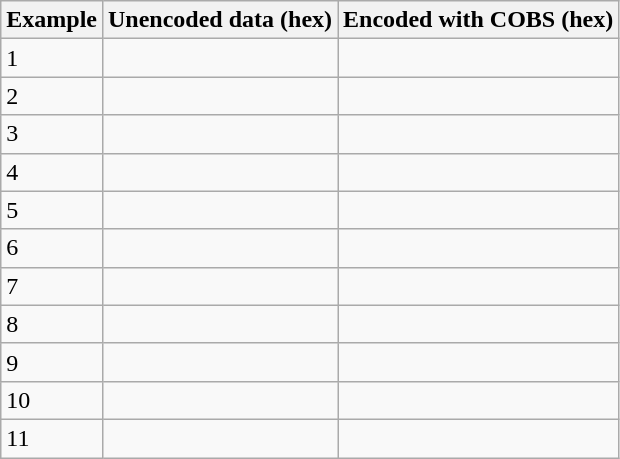<table class="wikitable">
<tr>
<th>Example</th>
<th>Unencoded data (hex)</th>
<th>Encoded with COBS (hex)</th>
</tr>
<tr>
<td>1</td>
<td></td>
<td></td>
</tr>
<tr>
<td>2</td>
<td></td>
<td></td>
</tr>
<tr>
<td>3</td>
<td></td>
<td></td>
</tr>
<tr>
<td>4</td>
<td></td>
<td></td>
</tr>
<tr>
<td>5</td>
<td></td>
<td></td>
</tr>
<tr>
<td>6</td>
<td></td>
<td></td>
</tr>
<tr>
<td>7</td>
<td></td>
<td></td>
</tr>
<tr>
<td>8</td>
<td></td>
<td></td>
</tr>
<tr>
<td>9</td>
<td></td>
<td></td>
</tr>
<tr>
<td>10</td>
<td></td>
<td></td>
</tr>
<tr>
<td>11</td>
<td></td>
<td></td>
</tr>
</table>
